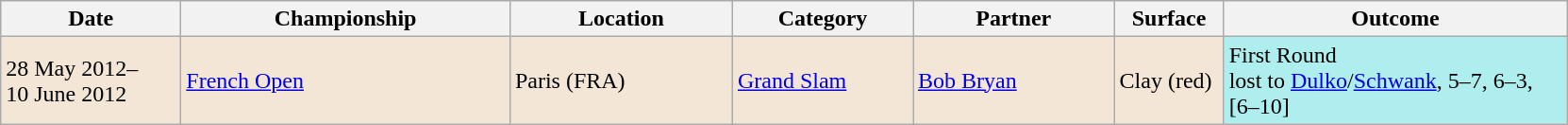<table class="wikitable">
<tr>
<th width=120>Date</th>
<th width=225>Championship</th>
<th width=150>Location</th>
<th width=120>Category</th>
<th width=135>Partner</th>
<th width=70>Surface</th>
<th width=235>Outcome</th>
</tr>
<tr style="background:#f3e6d7;">
<td>28 May 2012–<br>10 June 2012</td>
<td><a href='#'>French Open</a></td>
<td>Paris (FRA)</td>
<td><a href='#'>Grand Slam</a></td>
<td> <a href='#'>Bob Bryan</a></td>
<td>Clay (red)</td>
<td style="background:#afeeee;">First Round <br>lost to <a href='#'>Dulko</a>/<a href='#'>Schwank</a>, 5–7, 6–3, [6–10]</td>
</tr>
</table>
